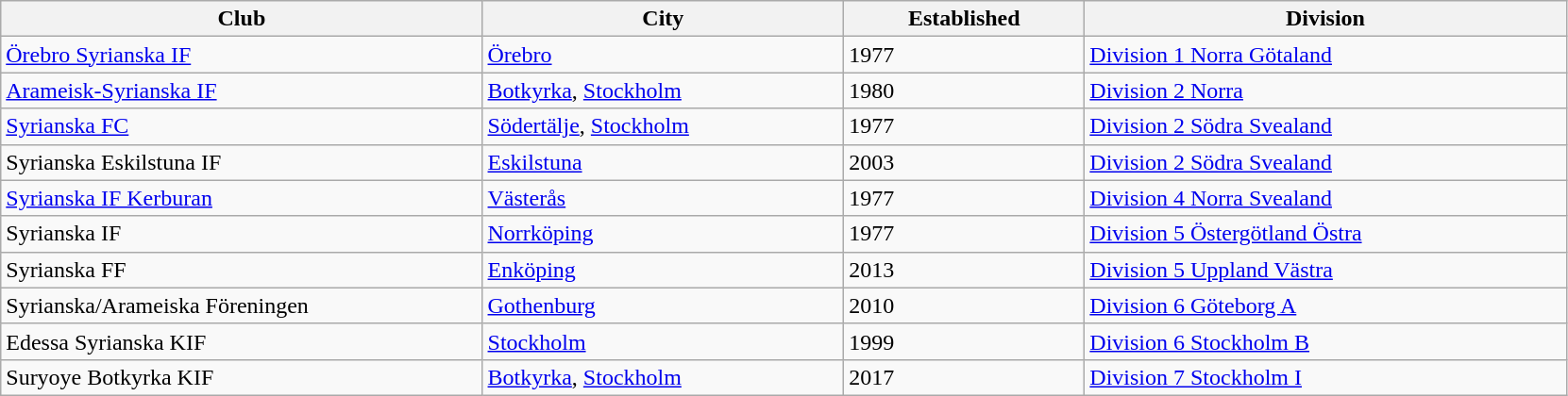<table class="wikitable">
<tr>
<th bgcolor="#DDDDFF" width="20%">Club</th>
<th bgcolor="#DDDDFF" width="15%">City</th>
<th bgcolor="#DDDDFF" width="10%">Established</th>
<th bgcolor="#DDDDFF" width="20%">Division</th>
</tr>
<tr>
<td><a href='#'>Örebro Syrianska IF</a></td>
<td><a href='#'>Örebro</a></td>
<td>1977</td>
<td><a href='#'>Division 1 Norra Götaland</a></td>
</tr>
<tr>
<td><a href='#'>Arameisk-Syrianska IF</a></td>
<td><a href='#'>Botkyrka</a>, <a href='#'>Stockholm</a></td>
<td>1980</td>
<td><a href='#'>Division 2 Norra</a></td>
</tr>
<tr>
<td><a href='#'>Syrianska FC</a></td>
<td><a href='#'>Södertälje</a>, <a href='#'>Stockholm</a></td>
<td>1977</td>
<td><a href='#'>Division 2 Södra Svealand</a></td>
</tr>
<tr>
<td>Syrianska Eskilstuna IF</td>
<td><a href='#'>Eskilstuna</a></td>
<td>2003</td>
<td><a href='#'>Division 2 Södra Svealand</a></td>
</tr>
<tr>
<td><a href='#'>Syrianska IF Kerburan</a></td>
<td><a href='#'>Västerås</a></td>
<td>1977</td>
<td><a href='#'>Division 4 Norra Svealand</a></td>
</tr>
<tr>
<td>Syrianska IF</td>
<td><a href='#'>Norrköping</a></td>
<td>1977</td>
<td><a href='#'>Division 5 Östergötland Östra</a></td>
</tr>
<tr>
<td>Syrianska FF</td>
<td><a href='#'>Enköping</a></td>
<td>2013</td>
<td><a href='#'>Division 5 Uppland Västra</a></td>
</tr>
<tr>
<td>Syrianska/Arameiska Föreningen</td>
<td><a href='#'>Gothenburg</a></td>
<td>2010</td>
<td><a href='#'>Division 6 Göteborg A</a></td>
</tr>
<tr>
<td>Edessa Syrianska KIF</td>
<td><a href='#'>Stockholm</a></td>
<td>1999</td>
<td><a href='#'>Division 6 Stockholm B</a></td>
</tr>
<tr>
<td>Suryoye Botkyrka KIF</td>
<td><a href='#'>Botkyrka</a>, <a href='#'>Stockholm</a></td>
<td>2017</td>
<td><a href='#'>Division 7 Stockholm I</a></td>
</tr>
</table>
